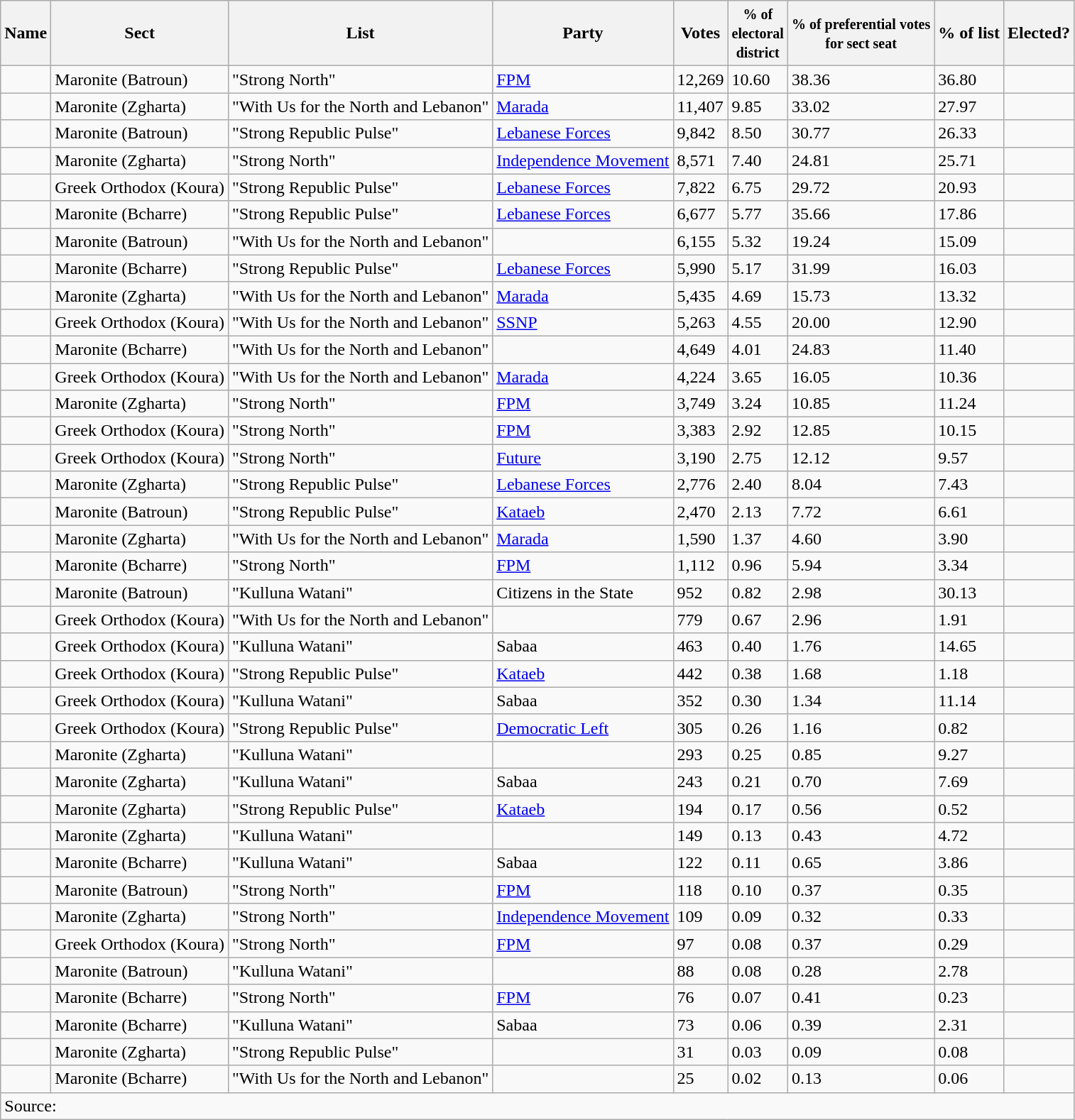<table class="wikitable sortable" style=text-align:left>
<tr>
<th>Name</th>
<th>Sect</th>
<th>List</th>
<th>Party</th>
<th>Votes</th>
<th><small>% of<br>electoral<br>district</small></th>
<th><small>% of preferential votes<br>for sect seat</small></th>
<th>% of list</th>
<th>Elected?</th>
</tr>
<tr>
<td></td>
<td>Maronite (Batroun)</td>
<td>"Strong North"</td>
<td><a href='#'>FPM</a></td>
<td>12,269</td>
<td>10.60</td>
<td>38.36</td>
<td>36.80</td>
<td></td>
</tr>
<tr>
<td></td>
<td>Maronite (Zgharta)</td>
<td>"With Us for the North and Lebanon"</td>
<td><a href='#'>Marada</a></td>
<td>11,407</td>
<td>9.85</td>
<td>33.02</td>
<td>27.97</td>
<td></td>
</tr>
<tr>
<td></td>
<td>Maronite (Batroun)</td>
<td>"Strong Republic Pulse"</td>
<td><a href='#'>Lebanese Forces</a></td>
<td>9,842</td>
<td>8.50</td>
<td>30.77</td>
<td>26.33</td>
<td></td>
</tr>
<tr>
<td></td>
<td>Maronite (Zgharta)</td>
<td>"Strong North"</td>
<td><a href='#'>Independence Movement</a></td>
<td>8,571</td>
<td>7.40</td>
<td>24.81</td>
<td>25.71</td>
<td></td>
</tr>
<tr>
<td></td>
<td>Greek Orthodox (Koura)</td>
<td>"Strong Republic Pulse"</td>
<td><a href='#'>Lebanese Forces</a></td>
<td>7,822</td>
<td>6.75</td>
<td>29.72</td>
<td>20.93</td>
<td></td>
</tr>
<tr>
<td></td>
<td>Maronite (Bcharre)</td>
<td>"Strong Republic Pulse"</td>
<td><a href='#'>Lebanese Forces</a></td>
<td>6,677</td>
<td>5.77</td>
<td>35.66</td>
<td>17.86</td>
<td></td>
</tr>
<tr>
<td></td>
<td>Maronite (Batroun)</td>
<td>"With Us for the North and Lebanon"</td>
<td></td>
<td>6,155</td>
<td>5.32</td>
<td>19.24</td>
<td>15.09</td>
<td></td>
</tr>
<tr>
<td></td>
<td>Maronite (Bcharre)</td>
<td>"Strong Republic Pulse"</td>
<td><a href='#'>Lebanese Forces</a></td>
<td>5,990</td>
<td>5.17</td>
<td>31.99</td>
<td>16.03</td>
<td></td>
</tr>
<tr>
<td></td>
<td>Maronite (Zgharta)</td>
<td>"With Us for the North and Lebanon"</td>
<td><a href='#'>Marada</a></td>
<td>5,435</td>
<td>4.69</td>
<td>15.73</td>
<td>13.32</td>
<td></td>
</tr>
<tr>
<td></td>
<td>Greek Orthodox (Koura)</td>
<td>"With Us for the North and Lebanon"</td>
<td><a href='#'>SSNP</a></td>
<td>5,263</td>
<td>4.55</td>
<td>20.00</td>
<td>12.90</td>
<td></td>
</tr>
<tr>
<td></td>
<td>Maronite (Bcharre)</td>
<td>"With Us for the North and Lebanon"</td>
<td></td>
<td>4,649</td>
<td>4.01</td>
<td>24.83</td>
<td>11.40</td>
<td></td>
</tr>
<tr>
<td></td>
<td>Greek Orthodox (Koura)</td>
<td>"With Us for the North and Lebanon"</td>
<td><a href='#'>Marada</a></td>
<td>4,224</td>
<td>3.65</td>
<td>16.05</td>
<td>10.36</td>
<td></td>
</tr>
<tr>
<td></td>
<td>Maronite (Zgharta)</td>
<td>"Strong North"</td>
<td><a href='#'>FPM</a></td>
<td>3,749</td>
<td>3.24</td>
<td>10.85</td>
<td>11.24</td>
<td></td>
</tr>
<tr>
<td></td>
<td>Greek Orthodox (Koura)</td>
<td>"Strong North"</td>
<td><a href='#'>FPM</a></td>
<td>3,383</td>
<td>2.92</td>
<td>12.85</td>
<td>10.15</td>
<td></td>
</tr>
<tr>
<td></td>
<td>Greek Orthodox (Koura)</td>
<td>"Strong North"</td>
<td><a href='#'>Future</a></td>
<td>3,190</td>
<td>2.75</td>
<td>12.12</td>
<td>9.57</td>
<td></td>
</tr>
<tr>
<td></td>
<td>Maronite (Zgharta)</td>
<td>"Strong Republic Pulse"</td>
<td><a href='#'>Lebanese Forces</a></td>
<td>2,776</td>
<td>2.40</td>
<td>8.04</td>
<td>7.43</td>
<td></td>
</tr>
<tr>
<td></td>
<td>Maronite (Batroun)</td>
<td>"Strong Republic Pulse"</td>
<td><a href='#'>Kataeb</a></td>
<td>2,470</td>
<td>2.13</td>
<td>7.72</td>
<td>6.61</td>
<td></td>
</tr>
<tr>
<td></td>
<td>Maronite (Zgharta)</td>
<td>"With Us for the North and Lebanon"</td>
<td><a href='#'>Marada</a></td>
<td>1,590</td>
<td>1.37</td>
<td>4.60</td>
<td>3.90</td>
<td></td>
</tr>
<tr>
<td></td>
<td>Maronite (Bcharre)</td>
<td>"Strong North"</td>
<td><a href='#'>FPM</a></td>
<td>1,112</td>
<td>0.96</td>
<td>5.94</td>
<td>3.34</td>
<td></td>
</tr>
<tr>
<td></td>
<td>Maronite (Batroun)</td>
<td>"Kulluna Watani"</td>
<td>Citizens in the State</td>
<td>952</td>
<td>0.82</td>
<td>2.98</td>
<td>30.13</td>
<td></td>
</tr>
<tr>
<td></td>
<td>Greek Orthodox (Koura)</td>
<td>"With Us for the North and Lebanon"</td>
<td></td>
<td>779</td>
<td>0.67</td>
<td>2.96</td>
<td>1.91</td>
<td></td>
</tr>
<tr>
<td></td>
<td>Greek Orthodox (Koura)</td>
<td>"Kulluna Watani"</td>
<td>Sabaa</td>
<td>463</td>
<td>0.40</td>
<td>1.76</td>
<td>14.65</td>
<td></td>
</tr>
<tr>
<td></td>
<td>Greek Orthodox (Koura)</td>
<td>"Strong Republic Pulse"</td>
<td><a href='#'>Kataeb</a></td>
<td>442</td>
<td>0.38</td>
<td>1.68</td>
<td>1.18</td>
<td></td>
</tr>
<tr>
<td></td>
<td>Greek Orthodox (Koura)</td>
<td>"Kulluna Watani"</td>
<td>Sabaa</td>
<td>352</td>
<td>0.30</td>
<td>1.34</td>
<td>11.14</td>
<td></td>
</tr>
<tr>
<td></td>
<td>Greek Orthodox (Koura)</td>
<td>"Strong Republic Pulse"</td>
<td><a href='#'>Democratic Left</a></td>
<td>305</td>
<td>0.26</td>
<td>1.16</td>
<td>0.82</td>
<td></td>
</tr>
<tr>
<td></td>
<td>Maronite (Zgharta)</td>
<td>"Kulluna Watani"</td>
<td></td>
<td>293</td>
<td>0.25</td>
<td>0.85</td>
<td>9.27</td>
<td></td>
</tr>
<tr>
<td></td>
<td>Maronite (Zgharta)</td>
<td>"Kulluna Watani"</td>
<td>Sabaa</td>
<td>243</td>
<td>0.21</td>
<td>0.70</td>
<td>7.69</td>
<td></td>
</tr>
<tr>
<td></td>
<td>Maronite (Zgharta)</td>
<td>"Strong Republic Pulse"</td>
<td><a href='#'>Kataeb</a></td>
<td>194</td>
<td>0.17</td>
<td>0.56</td>
<td>0.52</td>
<td></td>
</tr>
<tr>
<td></td>
<td>Maronite (Zgharta)</td>
<td>"Kulluna Watani"</td>
<td></td>
<td>149</td>
<td>0.13</td>
<td>0.43</td>
<td>4.72</td>
<td></td>
</tr>
<tr>
<td></td>
<td>Maronite (Bcharre)</td>
<td>"Kulluna Watani"</td>
<td>Sabaa</td>
<td>122</td>
<td>0.11</td>
<td>0.65</td>
<td>3.86</td>
<td></td>
</tr>
<tr>
<td></td>
<td>Maronite (Batroun)</td>
<td>"Strong North"</td>
<td><a href='#'>FPM</a></td>
<td>118</td>
<td>0.10</td>
<td>0.37</td>
<td>0.35</td>
<td></td>
</tr>
<tr>
<td></td>
<td>Maronite (Zgharta)</td>
<td>"Strong North"</td>
<td><a href='#'>Independence Movement</a></td>
<td>109</td>
<td>0.09</td>
<td>0.32</td>
<td>0.33</td>
<td></td>
</tr>
<tr>
<td></td>
<td>Greek Orthodox (Koura)</td>
<td>"Strong North"</td>
<td><a href='#'>FPM</a></td>
<td>97</td>
<td>0.08</td>
<td>0.37</td>
<td>0.29</td>
<td></td>
</tr>
<tr>
<td></td>
<td>Maronite (Batroun)</td>
<td>"Kulluna Watani"</td>
<td></td>
<td>88</td>
<td>0.08</td>
<td>0.28</td>
<td>2.78</td>
<td></td>
</tr>
<tr>
<td></td>
<td>Maronite (Bcharre)</td>
<td>"Strong North"</td>
<td><a href='#'>FPM</a></td>
<td>76</td>
<td>0.07</td>
<td>0.41</td>
<td>0.23</td>
<td></td>
</tr>
<tr>
<td></td>
<td>Maronite (Bcharre)</td>
<td>"Kulluna Watani"</td>
<td>Sabaa</td>
<td>73</td>
<td>0.06</td>
<td>0.39</td>
<td>2.31</td>
<td></td>
</tr>
<tr>
<td></td>
<td>Maronite (Zgharta)</td>
<td>"Strong Republic Pulse"</td>
<td></td>
<td>31</td>
<td>0.03</td>
<td>0.09</td>
<td>0.08</td>
<td></td>
</tr>
<tr>
<td></td>
<td>Maronite (Bcharre)</td>
<td>"With Us for the North and Lebanon"</td>
<td></td>
<td>25</td>
<td>0.02</td>
<td>0.13</td>
<td>0.06</td>
<td></td>
</tr>
<tr>
<td colspan=9 class="sortbottom" align=left>Source:</td>
</tr>
</table>
